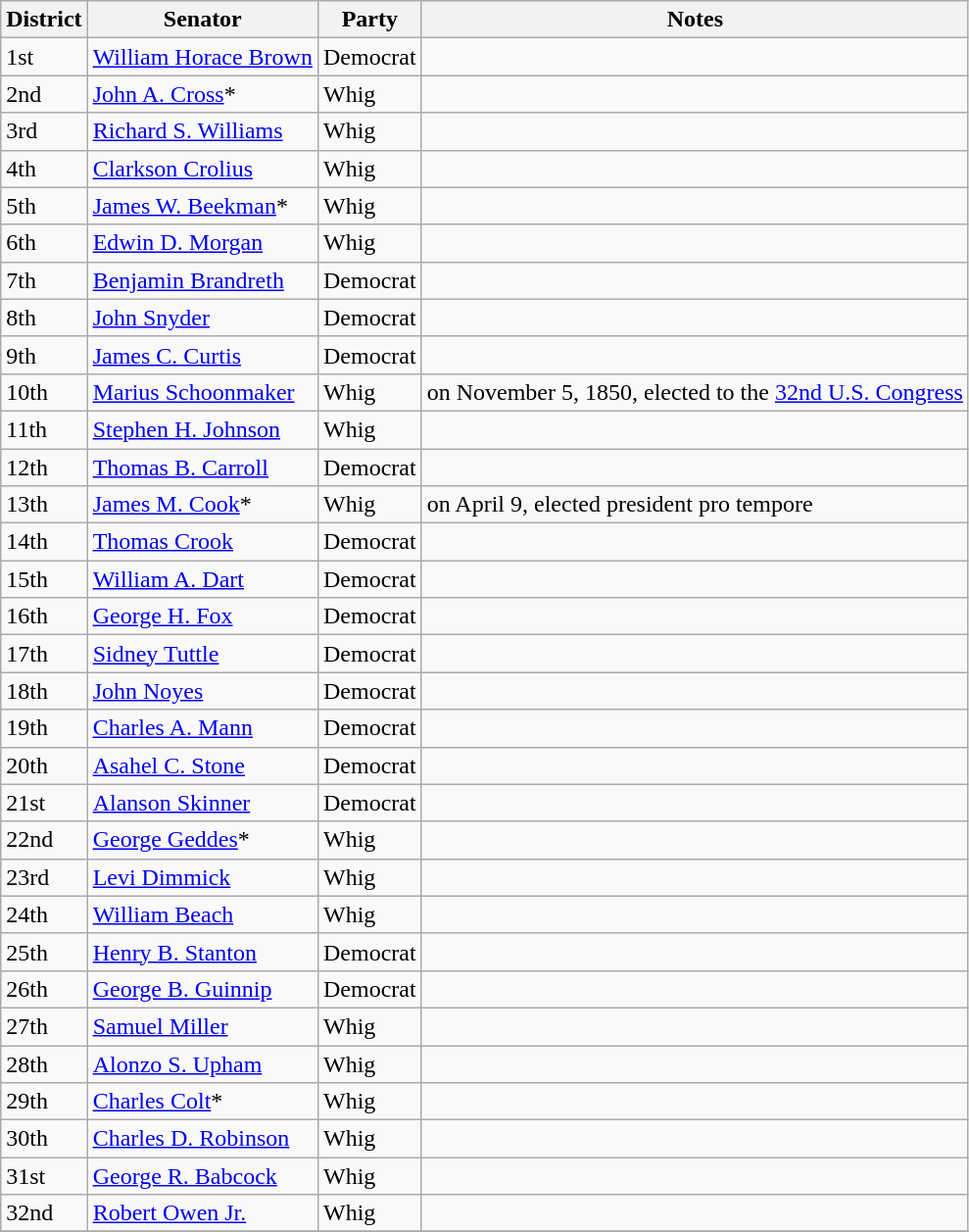<table class=wikitable>
<tr>
<th>District</th>
<th>Senator</th>
<th>Party</th>
<th>Notes</th>
</tr>
<tr>
<td>1st</td>
<td><a href='#'>William Horace Brown</a></td>
<td>Democrat</td>
<td></td>
</tr>
<tr>
<td>2nd</td>
<td><a href='#'>John A. Cross</a>*</td>
<td>Whig</td>
<td></td>
</tr>
<tr>
<td>3rd</td>
<td><a href='#'>Richard S. Williams</a></td>
<td>Whig</td>
<td></td>
</tr>
<tr>
<td>4th</td>
<td><a href='#'>Clarkson Crolius</a></td>
<td>Whig</td>
<td></td>
</tr>
<tr>
<td>5th</td>
<td><a href='#'>James W. Beekman</a>*</td>
<td>Whig</td>
<td></td>
</tr>
<tr>
<td>6th</td>
<td><a href='#'>Edwin D. Morgan</a></td>
<td>Whig</td>
<td></td>
</tr>
<tr>
<td>7th</td>
<td><a href='#'>Benjamin Brandreth</a></td>
<td>Democrat</td>
<td></td>
</tr>
<tr>
<td>8th</td>
<td><a href='#'>John Snyder</a></td>
<td>Democrat</td>
<td></td>
</tr>
<tr>
<td>9th</td>
<td><a href='#'>James C. Curtis</a></td>
<td>Democrat</td>
<td></td>
</tr>
<tr>
<td>10th</td>
<td><a href='#'>Marius Schoonmaker</a></td>
<td>Whig</td>
<td>on November 5, 1850, elected to the <a href='#'>32nd U.S. Congress</a></td>
</tr>
<tr>
<td>11th</td>
<td><a href='#'>Stephen H. Johnson</a></td>
<td>Whig</td>
<td></td>
</tr>
<tr>
<td>12th</td>
<td><a href='#'>Thomas B. Carroll</a></td>
<td>Democrat</td>
<td></td>
</tr>
<tr>
<td>13th</td>
<td><a href='#'>James M. Cook</a>*</td>
<td>Whig</td>
<td>on April 9, elected president pro tempore</td>
</tr>
<tr>
<td>14th</td>
<td><a href='#'>Thomas Crook</a></td>
<td>Democrat</td>
<td></td>
</tr>
<tr>
<td>15th</td>
<td><a href='#'>William A. Dart</a></td>
<td>Democrat</td>
<td></td>
</tr>
<tr>
<td>16th</td>
<td><a href='#'>George H. Fox</a></td>
<td>Democrat</td>
<td></td>
</tr>
<tr>
<td>17th</td>
<td><a href='#'>Sidney Tuttle</a></td>
<td>Democrat</td>
<td></td>
</tr>
<tr>
<td>18th</td>
<td><a href='#'>John Noyes</a></td>
<td>Democrat</td>
<td></td>
</tr>
<tr>
<td>19th</td>
<td><a href='#'>Charles A. Mann</a></td>
<td>Democrat</td>
<td></td>
</tr>
<tr>
<td>20th</td>
<td><a href='#'>Asahel C. Stone</a></td>
<td>Democrat</td>
<td></td>
</tr>
<tr>
<td>21st</td>
<td><a href='#'>Alanson Skinner</a></td>
<td>Democrat</td>
<td></td>
</tr>
<tr>
<td>22nd</td>
<td><a href='#'>George Geddes</a>*</td>
<td>Whig</td>
<td></td>
</tr>
<tr>
<td>23rd</td>
<td><a href='#'>Levi Dimmick</a></td>
<td>Whig</td>
<td></td>
</tr>
<tr>
<td>24th</td>
<td><a href='#'>William Beach</a></td>
<td>Whig</td>
<td></td>
</tr>
<tr>
<td>25th</td>
<td><a href='#'>Henry B. Stanton</a></td>
<td>Democrat</td>
<td></td>
</tr>
<tr>
<td>26th</td>
<td><a href='#'>George B. Guinnip</a></td>
<td>Democrat</td>
<td></td>
</tr>
<tr>
<td>27th</td>
<td><a href='#'>Samuel Miller</a></td>
<td>Whig</td>
<td></td>
</tr>
<tr>
<td>28th</td>
<td><a href='#'>Alonzo S. Upham</a></td>
<td>Whig</td>
<td></td>
</tr>
<tr>
<td>29th</td>
<td><a href='#'>Charles Colt</a>*</td>
<td>Whig</td>
<td></td>
</tr>
<tr>
<td>30th</td>
<td><a href='#'>Charles D. Robinson</a></td>
<td>Whig</td>
<td></td>
</tr>
<tr>
<td>31st</td>
<td><a href='#'>George R. Babcock</a></td>
<td>Whig</td>
<td></td>
</tr>
<tr>
<td>32nd</td>
<td><a href='#'>Robert Owen Jr.</a></td>
<td>Whig</td>
<td></td>
</tr>
<tr>
</tr>
</table>
